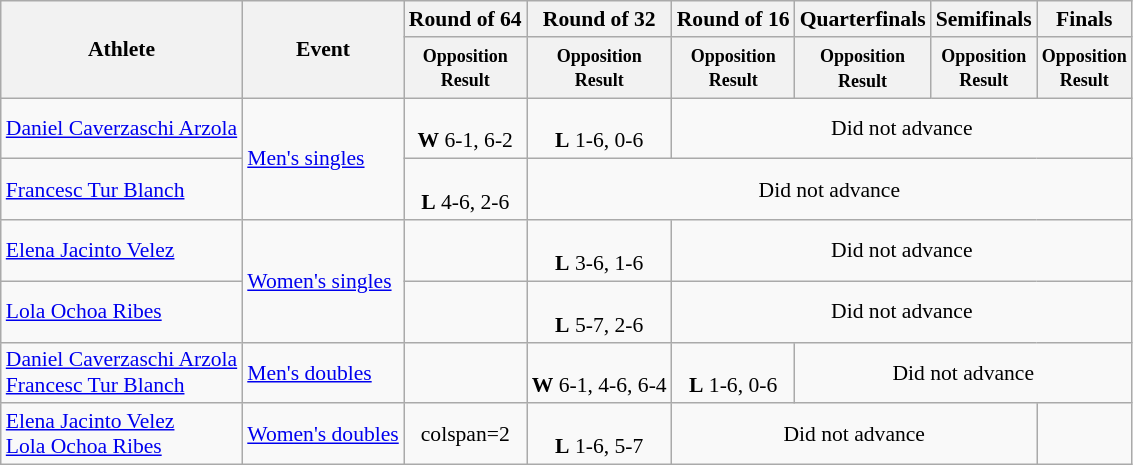<table class=wikitable style="font-size:90%">
<tr>
<th rowspan="2">Athlete</th>
<th rowspan="2">Event</th>
<th>Round of 64</th>
<th>Round of 32</th>
<th>Round of 16</th>
<th>Quarterfinals</th>
<th>Semifinals</th>
<th>Finals</th>
</tr>
<tr>
<th style="line-height:1em"><small>Opposition<br>Result</small></th>
<th style="line-height:1em"><small>Opposition<br>Result</small></th>
<th style="line-height:1em"><small>Opposition<br>Result</small></th>
<th style=”line-height:1em”><small>Opposition<br>Result</small></th>
<th style="line-height:1em"><small>Opposition<br>Result</small></th>
<th style="line-height:1em"><small>Opposition<br>Result</small></th>
</tr>
<tr align=center>
<td align=left><a href='#'>Daniel Caverzaschi Arzola</a></td>
<td align=left rowspan=2><a href='#'>Men's singles</a></td>
<td><br><strong>W</strong> 6-1, 6-2</td>
<td><br><strong>L</strong> 1-6, 0-6</td>
<td colspan=4>Did not advance</td>
</tr>
<tr align=center>
<td align=left><a href='#'>Francesc Tur Blanch</a></td>
<td><br><strong>L</strong> 4-6, 2-6</td>
<td colspan=5>Did not advance</td>
</tr>
<tr align=center>
<td align=left><a href='#'>Elena Jacinto Velez</a></td>
<td align=left rowspan=2><a href='#'>Women's singles</a></td>
<td></td>
<td><br><strong>L</strong> 3-6, 1-6</td>
<td colspan=4>Did not advance</td>
</tr>
<tr align=center>
<td align=left><a href='#'>Lola Ochoa Ribes</a></td>
<td></td>
<td><br><strong>L</strong> 5-7, 2-6</td>
<td colspan=4>Did not advance</td>
</tr>
<tr align=center>
<td align=left><a href='#'>Daniel Caverzaschi Arzola</a><br><a href='#'>Francesc Tur Blanch</a></td>
<td align=left><a href='#'>Men's doubles</a></td>
<td></td>
<td><br><strong>W</strong> 6-1, 4-6, 6-4</td>
<td><br><strong>L</strong> 1-6, 0-6</td>
<td colspan=3>Did not advance</td>
</tr>
<tr align=center>
<td align=left><a href='#'>Elena Jacinto Velez</a><br><a href='#'>Lola Ochoa Ribes</a></td>
<td align=left><a href='#'>Women's doubles</a></td>
<td>colspan=2 </td>
<td><br><strong>L</strong> 1-6, 5-7</td>
<td colspan=3>Did not advance</td>
</tr>
</table>
